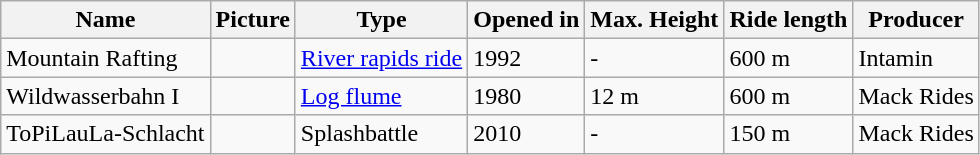<table class="wikitable">
<tr>
<th>Name</th>
<th>Picture</th>
<th>Type</th>
<th>Opened in</th>
<th>Max. Height</th>
<th>Ride length</th>
<th>Producer</th>
</tr>
<tr>
<td>Mountain Rafting</td>
<td></td>
<td><a href='#'>River rapids ride</a></td>
<td>1992</td>
<td>-</td>
<td>600 m</td>
<td>Intamin</td>
</tr>
<tr>
<td>Wildwasserbahn I</td>
<td></td>
<td><a href='#'>Log flume</a></td>
<td>1980</td>
<td>12 m</td>
<td>600 m</td>
<td>Mack Rides</td>
</tr>
<tr>
<td>ToPiLauLa-Schlacht</td>
<td></td>
<td>Splashbattle</td>
<td>2010</td>
<td>-</td>
<td>150 m</td>
<td>Mack Rides</td>
</tr>
</table>
